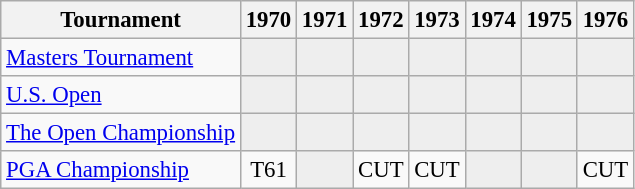<table class="wikitable" style="font-size:95%;text-align:center;">
<tr>
<th>Tournament</th>
<th>1970</th>
<th>1971</th>
<th>1972</th>
<th>1973</th>
<th>1974</th>
<th>1975</th>
<th>1976</th>
</tr>
<tr>
<td align=left><a href='#'>Masters Tournament</a></td>
<td style="background:#eeeeee;"></td>
<td style="background:#eeeeee;"></td>
<td style="background:#eeeeee;"></td>
<td style="background:#eeeeee;"></td>
<td style="background:#eeeeee;"></td>
<td style="background:#eeeeee;"></td>
<td style="background:#eeeeee;"></td>
</tr>
<tr>
<td align=left><a href='#'>U.S. Open</a></td>
<td style="background:#eeeeee;"></td>
<td style="background:#eeeeee;"></td>
<td style="background:#eeeeee;"></td>
<td style="background:#eeeeee;"></td>
<td style="background:#eeeeee;"></td>
<td style="background:#eeeeee;"></td>
<td style="background:#eeeeee;"></td>
</tr>
<tr>
<td align=left><a href='#'>The Open Championship</a></td>
<td style="background:#eeeeee;"></td>
<td style="background:#eeeeee;"></td>
<td style="background:#eeeeee;"></td>
<td style="background:#eeeeee;"></td>
<td style="background:#eeeeee;"></td>
<td style="background:#eeeeee;"></td>
<td style="background:#eeeeee;"></td>
</tr>
<tr>
<td align=left><a href='#'>PGA Championship</a></td>
<td>T61</td>
<td style="background:#eeeeee;"></td>
<td>CUT</td>
<td>CUT</td>
<td style="background:#eeeeee;"></td>
<td style="background:#eeeeee;"></td>
<td>CUT</td>
</tr>
</table>
